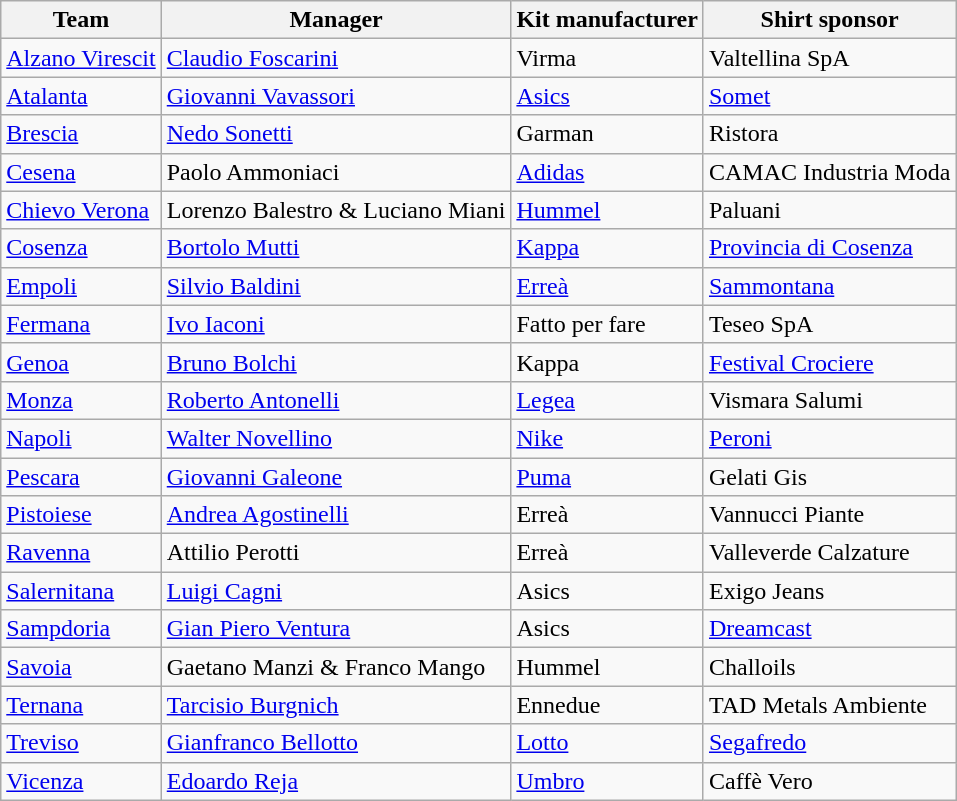<table class="wikitable sortable">
<tr>
<th>Team</th>
<th>Manager</th>
<th>Kit manufacturer</th>
<th>Shirt sponsor</th>
</tr>
<tr>
<td><a href='#'>Alzano Virescit</a></td>
<td> <a href='#'>Claudio Foscarini</a></td>
<td>Virma</td>
<td>Valtellina SpA</td>
</tr>
<tr>
<td><a href='#'>Atalanta</a></td>
<td> <a href='#'>Giovanni Vavassori</a></td>
<td><a href='#'>Asics</a></td>
<td><a href='#'>Somet</a></td>
</tr>
<tr>
<td><a href='#'>Brescia</a></td>
<td> <a href='#'>Nedo Sonetti</a></td>
<td>Garman</td>
<td>Ristora</td>
</tr>
<tr>
<td><a href='#'>Cesena</a></td>
<td> Paolo Ammoniaci</td>
<td><a href='#'>Adidas</a></td>
<td>CAMAC Industria Moda</td>
</tr>
<tr>
<td><a href='#'>Chievo Verona</a></td>
<td> Lorenzo Balestro &  Luciano Miani</td>
<td><a href='#'>Hummel</a></td>
<td>Paluani</td>
</tr>
<tr>
<td><a href='#'>Cosenza</a></td>
<td> <a href='#'>Bortolo Mutti</a></td>
<td><a href='#'>Kappa</a></td>
<td><a href='#'>Provincia di Cosenza</a></td>
</tr>
<tr>
<td><a href='#'>Empoli</a></td>
<td> <a href='#'>Silvio Baldini</a></td>
<td><a href='#'>Erreà</a></td>
<td><a href='#'>Sammontana</a></td>
</tr>
<tr>
<td><a href='#'>Fermana</a></td>
<td> <a href='#'>Ivo Iaconi</a></td>
<td>Fatto per fare</td>
<td>Teseo SpA</td>
</tr>
<tr>
<td><a href='#'>Genoa</a></td>
<td> <a href='#'>Bruno Bolchi</a></td>
<td>Kappa</td>
<td><a href='#'>Festival Crociere</a></td>
</tr>
<tr>
<td><a href='#'>Monza</a></td>
<td> <a href='#'>Roberto Antonelli</a></td>
<td><a href='#'>Legea</a></td>
<td>Vismara Salumi</td>
</tr>
<tr>
<td><a href='#'>Napoli</a></td>
<td> <a href='#'>Walter Novellino</a></td>
<td><a href='#'>Nike</a></td>
<td><a href='#'>Peroni</a></td>
</tr>
<tr>
<td><a href='#'>Pescara</a></td>
<td> <a href='#'>Giovanni Galeone</a></td>
<td><a href='#'>Puma</a></td>
<td>Gelati Gis</td>
</tr>
<tr>
<td><a href='#'>Pistoiese</a></td>
<td> <a href='#'>Andrea Agostinelli</a></td>
<td>Erreà</td>
<td>Vannucci Piante</td>
</tr>
<tr>
<td><a href='#'>Ravenna</a></td>
<td> Attilio Perotti</td>
<td>Erreà</td>
<td>Valleverde Calzature</td>
</tr>
<tr>
<td><a href='#'>Salernitana</a></td>
<td> <a href='#'>Luigi Cagni</a></td>
<td>Asics</td>
<td>Exigo Jeans</td>
</tr>
<tr>
<td><a href='#'>Sampdoria</a></td>
<td> <a href='#'>Gian Piero Ventura</a></td>
<td>Asics</td>
<td><a href='#'>Dreamcast</a></td>
</tr>
<tr>
<td><a href='#'>Savoia</a></td>
<td> Gaetano Manzi &  Franco Mango</td>
<td>Hummel</td>
<td>Challoils</td>
</tr>
<tr>
<td><a href='#'>Ternana</a></td>
<td> <a href='#'>Tarcisio Burgnich</a></td>
<td>Ennedue</td>
<td>TAD Metals Ambiente</td>
</tr>
<tr>
<td><a href='#'>Treviso</a></td>
<td> <a href='#'>Gianfranco Bellotto</a></td>
<td><a href='#'>Lotto</a></td>
<td><a href='#'>Segafredo</a></td>
</tr>
<tr>
<td><a href='#'>Vicenza</a></td>
<td> <a href='#'>Edoardo Reja</a></td>
<td><a href='#'>Umbro</a></td>
<td>Caffè Vero</td>
</tr>
</table>
